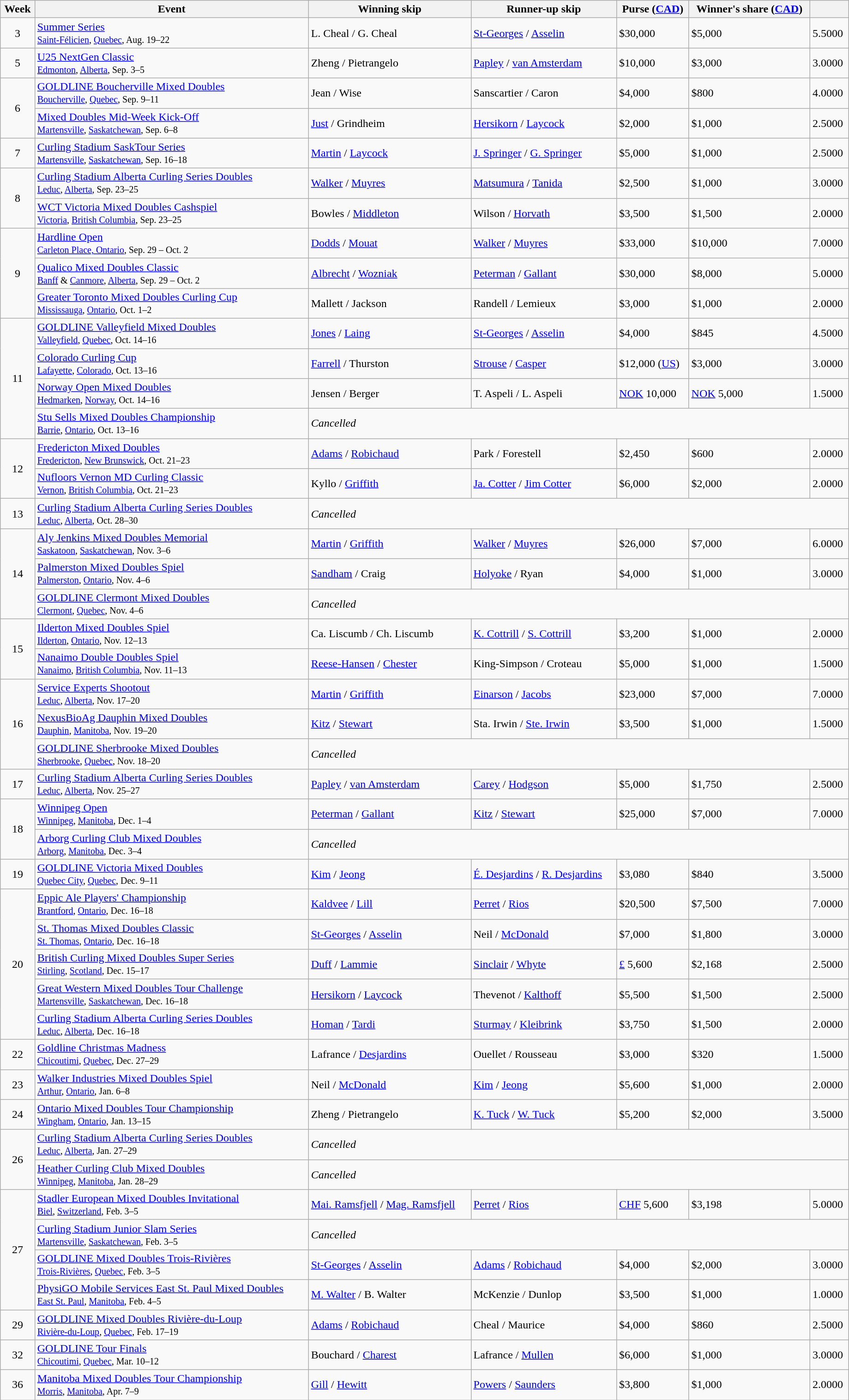<table class="wikitable sortable" style="margin-right:0; width:97%">
<tr>
<th>Week</th>
<th>Event</th>
<th>Winning skip</th>
<th>Runner-up skip</th>
<th>Purse (<a href='#'>CAD</a>)</th>
<th>Winner's share (<a href='#'>CAD</a>)</th>
<th></th>
</tr>
<tr>
<td align=center>3</td>
<td><a href='#'>Summer Series</a> <br> <small><a href='#'>Saint-Félicien</a>, <a href='#'>Quebec</a>, Aug. 19–22</small></td>
<td> L. Cheal / G. Cheal</td>
<td> <a href='#'>St-Georges</a> / <a href='#'>Asselin</a></td>
<td>$30,000</td>
<td>$5,000</td>
<td>5.5000</td>
</tr>
<tr>
<td align=center>5</td>
<td><a href='#'>U25 NextGen Classic</a> <br> <small><a href='#'>Edmonton</a>, <a href='#'>Alberta</a>, Sep. 3–5</small></td>
<td> Zheng / Pietrangelo</td>
<td> <a href='#'>Papley</a> / <a href='#'>van Amsterdam</a></td>
<td>$10,000</td>
<td>$3,000</td>
<td>3.0000</td>
</tr>
<tr>
<td align=center rowspan=2>6</td>
<td><a href='#'>GOLDLINE Boucherville Mixed Doubles</a> <br> <small><a href='#'>Boucherville</a>, <a href='#'>Quebec</a>, Sep. 9–11</small></td>
<td> Jean / Wise</td>
<td> Sanscartier / Caron</td>
<td>$4,000</td>
<td>$800</td>
<td>4.0000</td>
</tr>
<tr>
<td><a href='#'>Mixed Doubles Mid-Week Kick-Off</a> <br> <small><a href='#'>Martensville</a>, <a href='#'>Saskatchewan</a>, Sep. 6–8</small></td>
<td> <a href='#'>Just</a> / Grindheim</td>
<td> <a href='#'>Hersikorn</a> / <a href='#'>Laycock</a></td>
<td>$2,000</td>
<td>$1,000</td>
<td>2.5000</td>
</tr>
<tr>
<td align=center>7</td>
<td><a href='#'>Curling Stadium SaskTour Series</a> <br> <small><a href='#'>Martensville</a>, <a href='#'>Saskatchewan</a>, Sep. 16–18</small></td>
<td> <a href='#'>Martin</a> / <a href='#'>Laycock</a></td>
<td> <a href='#'>J. Springer</a> / <a href='#'>G. Springer</a></td>
<td>$5,000</td>
<td>$1,000</td>
<td>2.5000</td>
</tr>
<tr>
<td align=center rowspan=2>8</td>
<td><a href='#'>Curling Stadium Alberta Curling Series Doubles</a> <br> <small><a href='#'>Leduc</a>, <a href='#'>Alberta</a>, Sep. 23–25</small></td>
<td> <a href='#'>Walker</a> /  <a href='#'>Muyres</a></td>
<td> <a href='#'>Matsumura</a> / <a href='#'>Tanida</a></td>
<td>$2,500</td>
<td>$1,000</td>
<td>3.0000</td>
</tr>
<tr>
<td><a href='#'>WCT Victoria Mixed Doubles Cashspiel</a> <br> <small><a href='#'>Victoria</a>, <a href='#'>British Columbia</a>, Sep. 23–25</small></td>
<td> Bowles / <a href='#'>Middleton</a></td>
<td> Wilson / <a href='#'>Horvath</a></td>
<td>$3,500</td>
<td>$1,500</td>
<td>2.0000</td>
</tr>
<tr>
<td align=center rowspan=3>9</td>
<td><a href='#'>Hardline Open</a> <br> <small><a href='#'>Carleton Place, Ontario</a>, Sep. 29 – Oct. 2</small></td>
<td> <a href='#'>Dodds</a> / <a href='#'>Mouat</a></td>
<td> <a href='#'>Walker</a> /  <a href='#'>Muyres</a></td>
<td>$33,000</td>
<td>$10,000</td>
<td>7.0000</td>
</tr>
<tr>
<td><a href='#'>Qualico Mixed Doubles Classic</a> <br> <small><a href='#'>Banff</a> & <a href='#'>Canmore</a>, <a href='#'>Alberta</a>, Sep. 29 – Oct. 2</small></td>
<td> <a href='#'>Albrecht</a> /  <a href='#'>Wozniak</a></td>
<td> <a href='#'>Peterman</a> / <a href='#'>Gallant</a></td>
<td>$30,000</td>
<td>$8,000</td>
<td>5.0000</td>
</tr>
<tr>
<td><a href='#'>Greater Toronto Mixed Doubles Curling Cup</a> <br> <small><a href='#'>Mississauga</a>, <a href='#'>Ontario</a>, Oct. 1–2</small></td>
<td> Mallett / Jackson</td>
<td> Randell / Lemieux</td>
<td>$3,000</td>
<td>$1,000</td>
<td>2.0000</td>
</tr>
<tr>
<td align=center rowspan=4>11</td>
<td><a href='#'>GOLDLINE Valleyfield Mixed Doubles</a> <br> <small><a href='#'>Valleyfield</a>, <a href='#'>Quebec</a>, Oct. 14–16</small></td>
<td> <a href='#'>Jones</a> / <a href='#'>Laing</a></td>
<td> <a href='#'>St-Georges</a> / <a href='#'>Asselin</a></td>
<td>$4,000</td>
<td>$845</td>
<td>4.5000</td>
</tr>
<tr>
<td><a href='#'>Colorado Curling Cup</a> <br> <small><a href='#'>Lafayette</a>, <a href='#'>Colorado</a>, Oct. 13–16</small></td>
<td> <a href='#'>Farrell</a> / Thurston</td>
<td> <a href='#'>Strouse</a> / <a href='#'>Casper</a></td>
<td>$12,000 (<a href='#'>US</a>)</td>
<td>$3,000</td>
<td>3.0000</td>
</tr>
<tr>
<td><a href='#'>Norway Open Mixed Doubles</a> <br> <small><a href='#'>Hedmarken</a>, <a href='#'>Norway</a>, Oct. 14–16</small></td>
<td> Jensen / Berger</td>
<td> T. Aspeli / L. Aspeli</td>
<td><a href='#'>NOK</a> 10,000</td>
<td><a href='#'>NOK</a> 5,000</td>
<td>1.5000</td>
</tr>
<tr>
<td><a href='#'>Stu Sells Mixed Doubles Championship</a> <br> <small><a href='#'>Barrie</a>, <a href='#'>Ontario</a>, Oct. 13–16</small></td>
<td colspan="5"><em>Cancelled</em></td>
</tr>
<tr>
<td align=center rowspan=2>12</td>
<td><a href='#'>Fredericton Mixed Doubles</a> <br> <small><a href='#'>Fredericton</a>, <a href='#'>New Brunswick</a>, Oct. 21–23</small></td>
<td> <a href='#'>Adams</a> / <a href='#'>Robichaud</a></td>
<td> Park / Forestell</td>
<td>$2,450</td>
<td>$600</td>
<td>2.0000</td>
</tr>
<tr>
<td><a href='#'>Nufloors Vernon MD Curling Classic</a> <br> <small><a href='#'>Vernon</a>, <a href='#'>British Columbia</a>, Oct. 21–23</small></td>
<td> Kyllo / <a href='#'>Griffith</a></td>
<td> <a href='#'>Ja. Cotter</a> / <a href='#'>Jim Cotter</a></td>
<td>$6,000</td>
<td>$2,000</td>
<td>2.0000</td>
</tr>
<tr>
<td align=center>13</td>
<td><a href='#'>Curling Stadium Alberta Curling Series Doubles</a> <br> <small><a href='#'>Leduc</a>, <a href='#'>Alberta</a>, Oct. 28–30</small></td>
<td colspan="5"><em>Cancelled</em></td>
</tr>
<tr>
<td align=center rowspan=3>14</td>
<td><a href='#'>Aly Jenkins Mixed Doubles Memorial</a> <br> <small><a href='#'>Saskatoon</a>, <a href='#'>Saskatchewan</a>, Nov. 3–6</small></td>
<td> <a href='#'>Martin</a> /  <a href='#'>Griffith</a></td>
<td> <a href='#'>Walker</a> /  <a href='#'>Muyres</a></td>
<td>$26,000</td>
<td>$7,000</td>
<td>6.0000</td>
</tr>
<tr>
<td><a href='#'>Palmerston Mixed Doubles Spiel</a> <br> <small><a href='#'>Palmerston</a>, <a href='#'>Ontario</a>, Nov. 4–6</small></td>
<td> <a href='#'>Sandham</a> / Craig</td>
<td> <a href='#'>Holyoke</a> / Ryan</td>
<td>$4,000</td>
<td>$1,000</td>
<td>3.0000</td>
</tr>
<tr>
<td><a href='#'>GOLDLINE Clermont Mixed Doubles</a> <br> <small><a href='#'>Clermont</a>, <a href='#'>Quebec</a>, Nov. 4–6</small></td>
<td colspan="5"><em>Cancelled</em></td>
</tr>
<tr>
<td align=center rowspan=2>15</td>
<td><a href='#'>Ilderton Mixed Doubles Spiel</a> <br> <small><a href='#'>Ilderton</a>, <a href='#'>Ontario</a>, Nov. 12–13</small></td>
<td> Ca. Liscumb / Ch. Liscumb</td>
<td> <a href='#'>K. Cottrill</a> / <a href='#'>S. Cottrill</a></td>
<td>$3,200</td>
<td>$1,000</td>
<td>2.0000</td>
</tr>
<tr>
<td><a href='#'>Nanaimo Double Doubles Spiel</a> <br> <small><a href='#'>Nanaimo</a>, <a href='#'>British Columbia</a>, Nov. 11–13</small></td>
<td> <a href='#'>Reese-Hansen</a> / <a href='#'>Chester</a></td>
<td> King-Simpson / Croteau</td>
<td>$5,000</td>
<td>$1,000</td>
<td>1.5000</td>
</tr>
<tr>
<td align=center rowspan=3>16</td>
<td><a href='#'>Service Experts Shootout</a> <br> <small><a href='#'>Leduc</a>, <a href='#'>Alberta</a>, Nov. 17–20</small></td>
<td> <a href='#'>Martin</a> /  <a href='#'>Griffith</a></td>
<td> <a href='#'>Einarson</a> /  <a href='#'>Jacobs</a></td>
<td>$23,000</td>
<td>$7,000</td>
<td>7.0000</td>
</tr>
<tr>
<td><a href='#'>NexusBioAg Dauphin Mixed Doubles</a> <br> <small><a href='#'>Dauphin</a>, <a href='#'>Manitoba</a>, Nov. 19–20</small></td>
<td> <a href='#'>Kitz</a> / <a href='#'>Stewart</a></td>
<td> Sta. Irwin / <a href='#'>Ste. Irwin</a></td>
<td>$3,500</td>
<td>$1,000</td>
<td>1.5000</td>
</tr>
<tr>
<td><a href='#'>GOLDLINE Sherbrooke Mixed Doubles</a> <br> <small><a href='#'>Sherbrooke</a>, <a href='#'>Quebec</a>, Nov. 18–20</small></td>
<td colspan="5"><em>Cancelled</em></td>
</tr>
<tr>
<td align=center>17</td>
<td><a href='#'>Curling Stadium Alberta Curling Series Doubles</a> <br> <small><a href='#'>Leduc</a>, <a href='#'>Alberta</a>, Nov. 25–27</small></td>
<td> <a href='#'>Papley</a> / <a href='#'>van Amsterdam</a></td>
<td> <a href='#'>Carey</a> /  <a href='#'>Hodgson</a></td>
<td>$5,000</td>
<td>$1,750</td>
<td>2.5000</td>
</tr>
<tr>
<td align=center rowspan=2>18</td>
<td><a href='#'>Winnipeg Open</a> <br> <small><a href='#'>Winnipeg</a>, <a href='#'>Manitoba</a>, Dec. 1–4</small></td>
<td> <a href='#'>Peterman</a> / <a href='#'>Gallant</a></td>
<td> <a href='#'>Kitz</a> / <a href='#'>Stewart</a></td>
<td>$25,000</td>
<td>$7,000</td>
<td>7.0000</td>
</tr>
<tr>
<td><a href='#'>Arborg Curling Club Mixed Doubles</a> <br> <small><a href='#'>Arborg</a>, <a href='#'>Manitoba</a>, Dec. 3–4</small></td>
<td colspan="5"><em>Cancelled</em></td>
</tr>
<tr>
<td align=center>19</td>
<td><a href='#'>GOLDLINE Victoria Mixed Doubles</a> <br> <small><a href='#'>Quebec City</a>, <a href='#'>Quebec</a>, Dec. 9–11</small></td>
<td> <a href='#'>Kim</a> / <a href='#'>Jeong</a></td>
<td> <a href='#'>É. Desjardins</a> / <a href='#'>R. Desjardins</a></td>
<td>$3,080</td>
<td>$840</td>
<td>3.5000</td>
</tr>
<tr>
<td align=center rowspan=5>20</td>
<td><a href='#'>Eppic Ale Players' Championship</a> <br> <small><a href='#'>Brantford</a>, <a href='#'>Ontario</a>, Dec. 16–18</small></td>
<td> <a href='#'>Kaldvee</a> / <a href='#'>Lill</a></td>
<td> <a href='#'>Perret</a> / <a href='#'>Rios</a></td>
<td>$20,500</td>
<td>$7,500</td>
<td>7.0000</td>
</tr>
<tr>
<td><a href='#'>St. Thomas Mixed Doubles Classic</a> <br> <small><a href='#'>St. Thomas</a>, <a href='#'>Ontario</a>, Dec. 16–18</small></td>
<td> <a href='#'>St-Georges</a> / <a href='#'>Asselin</a></td>
<td> Neil / <a href='#'>McDonald</a></td>
<td>$7,000</td>
<td>$1,800</td>
<td>3.0000</td>
</tr>
<tr>
<td><a href='#'>British Curling Mixed Doubles Super Series</a> <br> <small><a href='#'>Stirling</a>, <a href='#'>Scotland</a>, Dec. 15–17</small></td>
<td> <a href='#'>Duff</a> / <a href='#'>Lammie</a></td>
<td> <a href='#'>Sinclair</a> / <a href='#'>Whyte</a></td>
<td><a href='#'>£</a> 5,600</td>
<td>$2,168</td>
<td>2.5000</td>
</tr>
<tr>
<td><a href='#'>Great Western Mixed Doubles Tour Challenge</a> <br> <small><a href='#'>Martensville</a>, <a href='#'>Saskatchewan</a>, Dec. 16–18</small></td>
<td> <a href='#'>Hersikorn</a> / <a href='#'>Laycock</a></td>
<td> Thevenot / <a href='#'>Kalthoff</a></td>
<td>$5,500</td>
<td>$1,500</td>
<td>2.5000</td>
</tr>
<tr>
<td><a href='#'>Curling Stadium Alberta Curling Series Doubles</a> <br> <small><a href='#'>Leduc</a>, <a href='#'>Alberta</a>, Dec. 16–18</small></td>
<td> <a href='#'>Homan</a> /  <a href='#'>Tardi</a></td>
<td> <a href='#'>Sturmay</a> / <a href='#'>Kleibrink</a></td>
<td>$3,750</td>
<td>$1,500</td>
<td>2.0000</td>
</tr>
<tr>
<td align=center>22</td>
<td><a href='#'>Goldline Christmas Madness</a> <br> <small><a href='#'>Chicoutimi</a>, <a href='#'>Quebec</a>, Dec. 27–29</small></td>
<td> Lafrance / <a href='#'>Desjardins</a></td>
<td> Ouellet / Rousseau</td>
<td>$3,000</td>
<td>$320</td>
<td>1.5000</td>
</tr>
<tr>
<td align=center>23</td>
<td><a href='#'>Walker Industries Mixed Doubles Spiel</a> <br> <small><a href='#'>Arthur</a>, <a href='#'>Ontario</a>, Jan. 6–8</small></td>
<td> Neil / <a href='#'>McDonald</a></td>
<td> <a href='#'>Kim</a> / <a href='#'>Jeong</a></td>
<td>$5,600</td>
<td>$1,000</td>
<td>2.0000</td>
</tr>
<tr>
<td align=center>24</td>
<td><a href='#'>Ontario Mixed Doubles Tour Championship</a> <br> <small><a href='#'>Wingham</a>, <a href='#'>Ontario</a>, Jan. 13–15</small></td>
<td> Zheng / Pietrangelo</td>
<td> <a href='#'>K. Tuck</a> / <a href='#'>W. Tuck</a></td>
<td>$5,200</td>
<td>$2,000</td>
<td>3.5000</td>
</tr>
<tr>
<td align=center rowspan=2>26</td>
<td><a href='#'>Curling Stadium Alberta Curling Series Doubles</a> <br> <small><a href='#'>Leduc</a>, <a href='#'>Alberta</a>, Jan. 27–29</small></td>
<td colspan="5"><em>Cancelled</em></td>
</tr>
<tr>
<td><a href='#'>Heather Curling Club Mixed Doubles</a> <br> <small><a href='#'>Winnipeg</a>, <a href='#'>Manitoba</a>, Jan. 28–29</small></td>
<td colspan="5"><em>Cancelled</em></td>
</tr>
<tr>
<td align=center rowspan=4>27</td>
<td><a href='#'>Stadler European Mixed Doubles Invitational</a> <br> <small><a href='#'>Biel</a>, <a href='#'>Switzerland</a>, Feb. 3–5</small></td>
<td> <a href='#'>Mai. Ramsfjell</a> / <a href='#'>Mag. Ramsfjell</a></td>
<td> <a href='#'>Perret</a> / <a href='#'>Rios</a></td>
<td><a href='#'>CHF</a> 5,600</td>
<td>$3,198</td>
<td>5.0000</td>
</tr>
<tr>
<td><a href='#'>Curling Stadium Junior Slam Series</a> <br> <small><a href='#'>Martensville</a>, <a href='#'>Saskatchewan</a>, Feb. 3–5</small></td>
<td colspan="5"><em>Cancelled</em></td>
</tr>
<tr>
<td><a href='#'>GOLDLINE Mixed Doubles Trois-Rivières</a> <br> <small><a href='#'>Trois-Rivières</a>, <a href='#'>Quebec</a>, Feb. 3–5</small></td>
<td> <a href='#'>St-Georges</a> / <a href='#'>Asselin</a></td>
<td> <a href='#'>Adams</a> / <a href='#'>Robichaud</a></td>
<td>$4,000</td>
<td>$2,000</td>
<td>3.0000</td>
</tr>
<tr>
<td><a href='#'>PhysiGO Mobile Services East St. Paul Mixed Doubles</a> <br> <small><a href='#'>East St. Paul</a>, <a href='#'>Manitoba</a>, Feb. 4–5</small></td>
<td> <a href='#'>M. Walter</a> / B. Walter</td>
<td> McKenzie / Dunlop</td>
<td>$3,500</td>
<td>$1,000</td>
<td>1.0000</td>
</tr>
<tr>
<td align=center>29</td>
<td><a href='#'>GOLDLINE Mixed Doubles Rivière-du-Loup</a> <br> <small><a href='#'>Rivière-du-Loup</a>, <a href='#'>Quebec</a>, Feb. 17–19</small></td>
<td> <a href='#'>Adams</a> / <a href='#'>Robichaud</a></td>
<td> Cheal / Maurice</td>
<td>$4,000</td>
<td>$860</td>
<td>2.5000</td>
</tr>
<tr>
<td align=center>32</td>
<td><a href='#'>GOLDLINE Tour Finals</a> <br> <small><a href='#'>Chicoutimi</a>, <a href='#'>Quebec</a>, Mar. 10–12</small></td>
<td> Bouchard / <a href='#'>Charest</a></td>
<td> Lafrance / <a href='#'>Mullen</a></td>
<td>$6,000</td>
<td>$1,000</td>
<td>3.0000</td>
</tr>
<tr>
<td align=center>36</td>
<td><a href='#'>Manitoba Mixed Doubles Tour Championship</a> <br> <small><a href='#'>Morris</a>, <a href='#'>Manitoba</a>, Apr. 7–9</small></td>
<td> <a href='#'>Gill</a> / <a href='#'>Hewitt</a></td>
<td> <a href='#'>Powers</a> / <a href='#'>Saunders</a></td>
<td>$3,800</td>
<td>$1,000</td>
<td>2.0000</td>
</tr>
</table>
